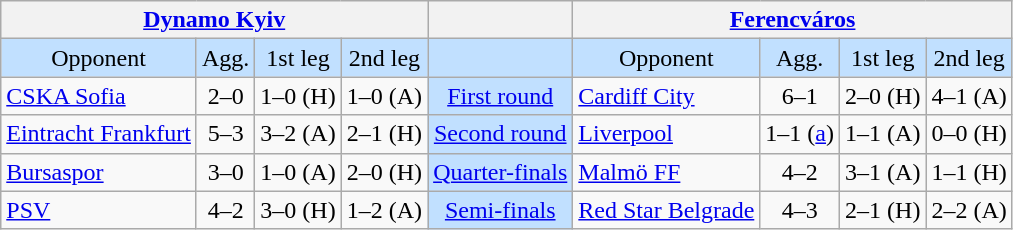<table class="wikitable" style="text-align:center">
<tr>
<th colspan=4> <a href='#'>Dynamo Kyiv</a></th>
<th></th>
<th colspan=4> <a href='#'>Ferencváros</a></th>
</tr>
<tr style="background:#c1e0ff">
<td>Opponent</td>
<td>Agg.</td>
<td>1st leg</td>
<td>2nd leg</td>
<td></td>
<td>Opponent</td>
<td>Agg.</td>
<td>1st leg</td>
<td>2nd leg</td>
</tr>
<tr>
<td align=left> <a href='#'>CSKA Sofia</a></td>
<td>2–0</td>
<td>1–0 (H)</td>
<td>1–0 (A)</td>
<td style="background:#c1e0ff;"><a href='#'>First round</a></td>
<td align=left> <a href='#'>Cardiff City</a></td>
<td>6–1</td>
<td>2–0 (H)</td>
<td>4–1 (A)</td>
</tr>
<tr>
<td align=left> <a href='#'>Eintracht Frankfurt</a></td>
<td>5–3</td>
<td>3–2 (A)</td>
<td>2–1 (H)</td>
<td style="background:#c1e0ff;"><a href='#'>Second round</a></td>
<td align=left> <a href='#'>Liverpool</a></td>
<td>1–1 (<a href='#'>a</a>)</td>
<td>1–1 (A)</td>
<td>0–0 (H)</td>
</tr>
<tr>
<td align=left> <a href='#'>Bursaspor</a></td>
<td>3–0</td>
<td>1–0 (A)</td>
<td>2–0 (H)</td>
<td style="background:#c1e0ff;"><a href='#'>Quarter-finals</a></td>
<td align=left> <a href='#'>Malmö FF</a></td>
<td>4–2</td>
<td>3–1 (A)</td>
<td>1–1 (H)</td>
</tr>
<tr>
<td align=left> <a href='#'>PSV</a></td>
<td>4–2</td>
<td>3–0 (H)</td>
<td>1–2 (A)</td>
<td style="background:#c1e0ff;"><a href='#'>Semi-finals</a></td>
<td align=left> <a href='#'>Red Star Belgrade</a></td>
<td>4–3</td>
<td>2–1 (H)</td>
<td>2–2 (A)</td>
</tr>
</table>
